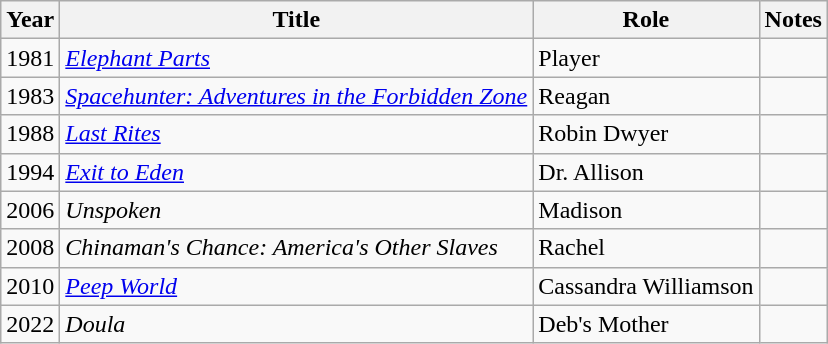<table class="wikitable sortable">
<tr>
<th>Year</th>
<th>Title</th>
<th>Role</th>
<th>Notes</th>
</tr>
<tr>
<td>1981</td>
<td><em><a href='#'>Elephant Parts</a></em></td>
<td>Player</td>
<td></td>
</tr>
<tr>
<td>1983</td>
<td><em><a href='#'>Spacehunter: Adventures in the Forbidden Zone</a></em></td>
<td>Reagan</td>
<td></td>
</tr>
<tr>
<td>1988</td>
<td><a href='#'><em>Last Rites</em></a></td>
<td>Robin Dwyer</td>
<td></td>
</tr>
<tr>
<td>1994</td>
<td><a href='#'><em>Exit to Eden</em></a></td>
<td>Dr. Allison</td>
<td></td>
</tr>
<tr>
<td>2006</td>
<td><em>Unspoken</em></td>
<td>Madison</td>
<td></td>
</tr>
<tr>
<td>2008</td>
<td><em>Chinaman's Chance: America's Other Slaves</em></td>
<td>Rachel</td>
<td></td>
</tr>
<tr>
<td>2010</td>
<td><em><a href='#'>Peep World</a></em></td>
<td>Cassandra Williamson</td>
<td></td>
</tr>
<tr>
<td>2022</td>
<td><em>Doula</em></td>
<td>Deb's Mother</td>
<td></td>
</tr>
</table>
